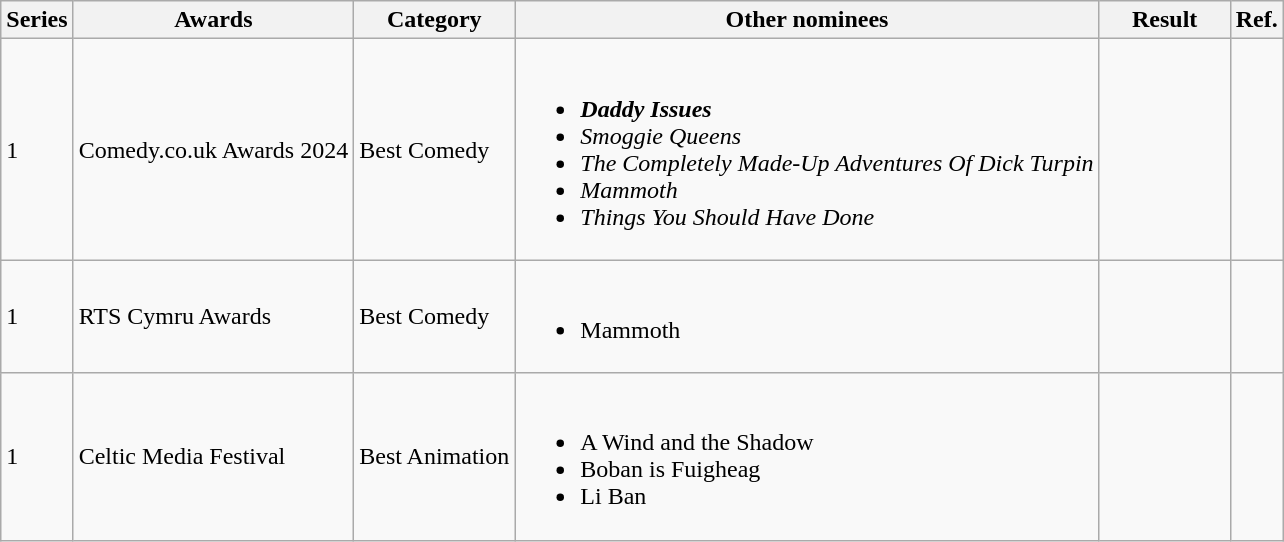<table class="wikitable">
<tr>
<th scope="col">Series</th>
<th scope="col">Awards</th>
<th scope="col">Category</th>
<th scope="col">Other nominees</th>
<th scope="col" style="width:5em;">Result</th>
<th>Ref.</th>
</tr>
<tr>
<td>1</td>
<td>Comedy.co.uk Awards 2024</td>
<td>Best Comedy</td>
<td><br><ul><li><strong><em>Daddy Issues</em></strong></li><li><em>Smoggie Queens</em></li><li><em>The Completely Made-Up Adventures Of Dick Turpin</em></li><li><em>Mammoth</em></li><li><em>Things You Should Have Done</em></li></ul></td>
<td></td>
<td style="text-align:center;"></td>
</tr>
<tr>
<td>1</td>
<td>RTS Cymru Awards</td>
<td>Best Comedy</td>
<td><br><ul><li>Mammoth</li></ul></td>
<td></td>
<td></td>
</tr>
<tr>
<td>1</td>
<td>Celtic Media Festival</td>
<td>Best Animation</td>
<td><br><ul><li>A Wind and the Shadow</li><li>Boban is Fuigheag</li><li>Li Ban</li></ul></td>
<td></td>
<td></td>
</tr>
</table>
